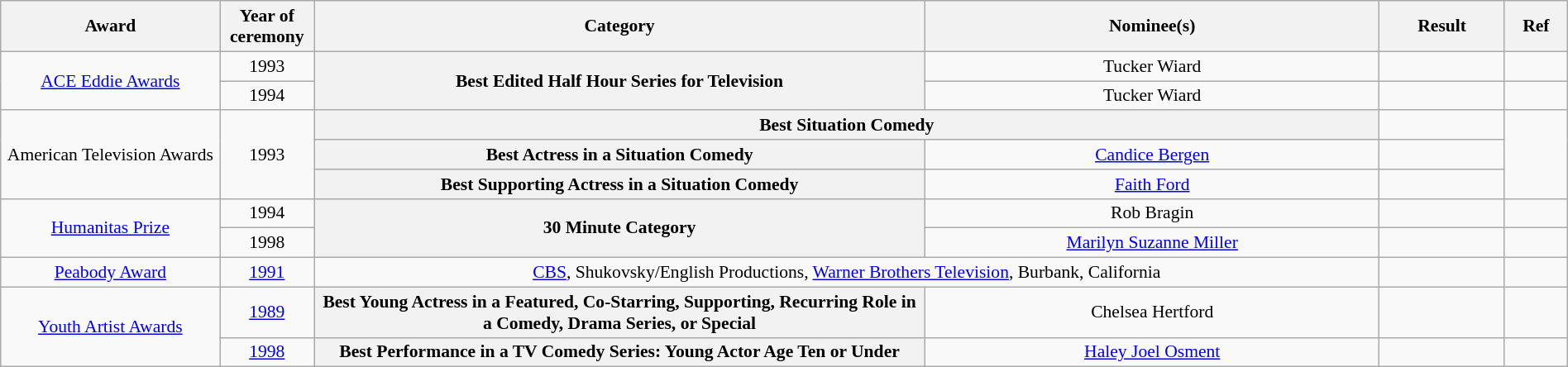<table class="wikitable plainrowheaders" style="font-size: 90%; text-align:center" width=100%>
<tr>
<th scope="col" width="14%">Award</th>
<th scope="col" width="6%">Year of ceremony</th>
<th scope="col" width="39%">Category</th>
<th scope="col" width="29%">Nominee(s)</th>
<th scope="col" width="8%">Result</th>
<th scope="col" width="4%">Ref</th>
</tr>
<tr>
<td rowspan="2"><a href='#'>ACE Eddie Awards</a></td>
<td>1993</td>
<th scope="row" style="text-align:center" rowspan="2">Best Edited Half Hour Series for Television</th>
<td>Tucker Wiard </td>
<td></td>
<td></td>
</tr>
<tr>
<td>1994</td>
<td>Tucker Wiard </td>
<td></td>
<td></td>
</tr>
<tr>
<td rowspan="3">American Television Awards</td>
<td rowspan="3">1993</td>
<th scope="row" style="text-align:center" colspan="2">Best Situation Comedy</th>
<td></td>
<td rowspan="3"></td>
</tr>
<tr>
<th scope="row" style="text-align:center">Best Actress in a Situation Comedy</th>
<td><a href='#'>Candice Bergen</a></td>
<td></td>
</tr>
<tr>
<th scope="row" style="text-align:center">Best Supporting Actress in a Situation Comedy</th>
<td><a href='#'>Faith Ford</a></td>
<td></td>
</tr>
<tr>
<td rowspan="2"><a href='#'>Humanitas Prize</a></td>
<td>1994</td>
<th scope="row" style="text-align:center" rowspan="2">30 Minute Category</th>
<td>Rob Bragin</td>
<td></td>
<td></td>
</tr>
<tr>
<td>1998</td>
<td><a href='#'>Marilyn Suzanne Miller</a></td>
<td></td>
<td></td>
</tr>
<tr>
<td><a href='#'>Peabody Award</a></td>
<td><a href='#'>1991</a></td>
<td colspan="2"><a href='#'>CBS</a>, Shukovsky/English Productions, <a href='#'>Warner Brothers Television</a>, Burbank, California</td>
<td></td>
<td></td>
</tr>
<tr>
<td rowspan="2"><a href='#'>Youth Artist Awards</a></td>
<td><a href='#'>1989</a></td>
<th scope="row" style="text-align:center">Best Young Actress in a Featured, Co-Starring, Supporting, Recurring Role in a Comedy, Drama Series, or Special</th>
<td>Chelsea Hertford</td>
<td></td>
<td></td>
</tr>
<tr>
<td><a href='#'>1998</a></td>
<th scope="row" style="text-align:center">Best Performance in a TV Comedy Series: Young Actor Age Ten or Under</th>
<td><a href='#'>Haley Joel Osment</a></td>
<td></td>
<td></td>
</tr>
</table>
